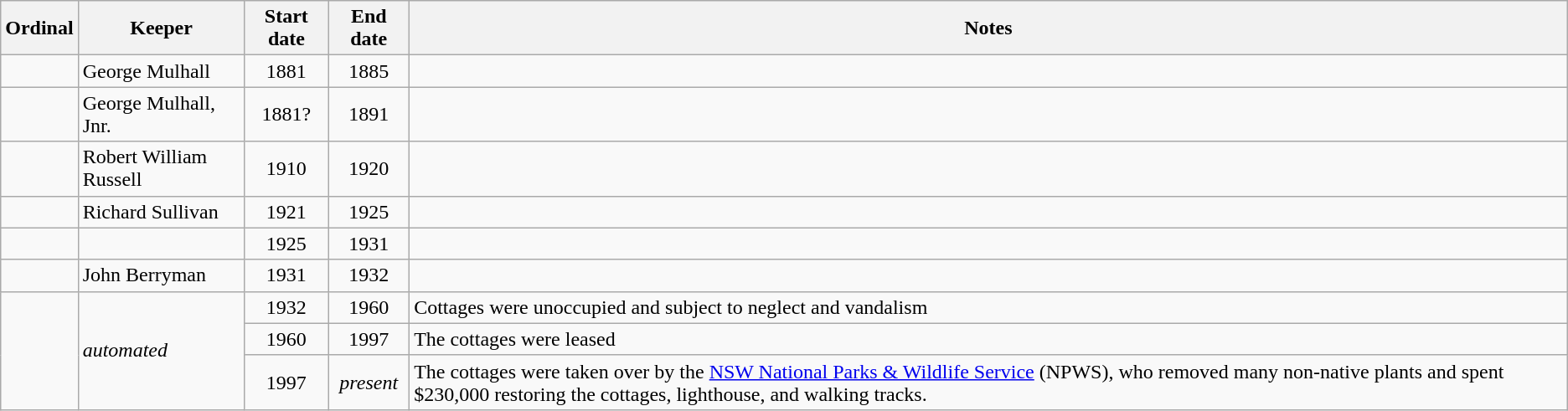<table class="wikitable sortable">
<tr>
<th>Ordinal</th>
<th>Keeper</th>
<th>Start date</th>
<th>End date</th>
<th>Notes</th>
</tr>
<tr>
<td align=center></td>
<td>George Mulhall</td>
<td align=center>1881</td>
<td align=center>1885</td>
<td></td>
</tr>
<tr>
<td align=center></td>
<td>George Mulhall, Jnr.</td>
<td align=center>1881?</td>
<td align=center>1891</td>
<td></td>
</tr>
<tr>
<td align=center></td>
<td>Robert William Russell</td>
<td align=center>1910</td>
<td align=center>1920</td>
<td></td>
</tr>
<tr>
<td align=center></td>
<td>Richard Sullivan</td>
<td align=center>1921</td>
<td align=center>1925</td>
<td></td>
</tr>
<tr>
<td align=center></td>
<td></td>
<td align=center>1925</td>
<td align=center>1931</td>
<td></td>
</tr>
<tr>
<td align=center></td>
<td>John Berryman</td>
<td align=center>1931</td>
<td align=center>1932</td>
<td></td>
</tr>
<tr>
<td align=center rowspan=3></td>
<td rowspan=3><em>automated</em></td>
<td align=center>1932</td>
<td align=center>1960</td>
<td>Cottages were unoccupied and subject to neglect and vandalism</td>
</tr>
<tr>
<td align=center>1960</td>
<td align=center>1997</td>
<td>The cottages were leased</td>
</tr>
<tr>
<td align=center>1997</td>
<td align=center><em>present</em></td>
<td>The cottages were taken over by the <a href='#'>NSW National Parks & Wildlife Service</a> (NPWS), who removed many non-native plants and spent $230,000 restoring the cottages, lighthouse, and walking tracks.</td>
</tr>
</table>
